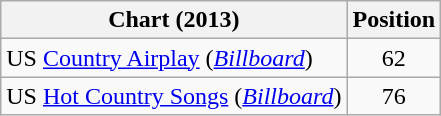<table class="wikitable sortable">
<tr>
<th scope="col">Chart (2013)</th>
<th scope="col">Position</th>
</tr>
<tr>
<td>US <a href='#'>Country Airplay</a> (<em><a href='#'>Billboard</a></em>)</td>
<td align="center">62</td>
</tr>
<tr>
<td>US <a href='#'>Hot Country Songs</a> (<em><a href='#'>Billboard</a></em>)</td>
<td align="center">76</td>
</tr>
</table>
